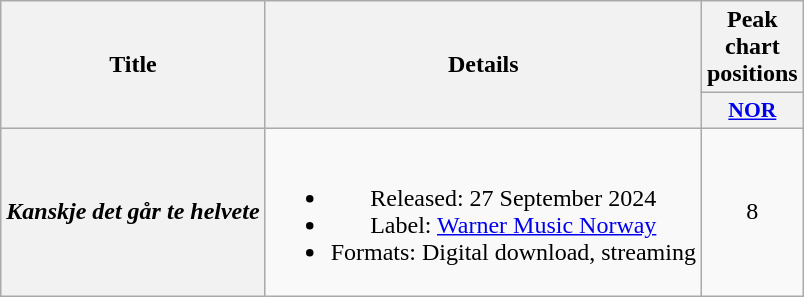<table class="wikitable plainrowheaders" style="text-align:center;">
<tr>
<th scope="col" rowspan="2">Title</th>
<th scope="col" rowspan="2">Details</th>
<th scope="col">Peak chart positions</th>
</tr>
<tr>
<th scope="col" style="width:3em;font-size:90%"><a href='#'>NOR</a><br></th>
</tr>
<tr>
<th scope="row"><em>Kanskje det går te helvete</em></th>
<td><br><ul><li>Released: 27 September 2024</li><li>Label: <a href='#'>Warner Music Norway</a></li><li>Formats: Digital download, streaming</li></ul></td>
<td>8<br></td>
</tr>
</table>
